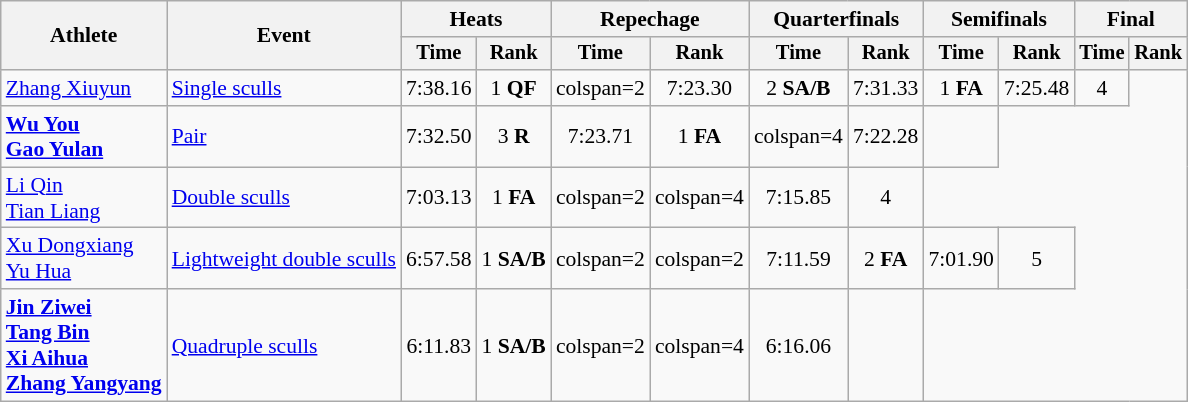<table class="wikitable" style="font-size:90%">
<tr>
<th rowspan="2">Athlete</th>
<th rowspan="2">Event</th>
<th colspan="2">Heats</th>
<th colspan="2">Repechage</th>
<th colspan="2">Quarterfinals</th>
<th colspan="2">Semifinals</th>
<th colspan="2">Final</th>
</tr>
<tr style="font-size:95%">
<th>Time</th>
<th>Rank</th>
<th>Time</th>
<th>Rank</th>
<th>Time</th>
<th>Rank</th>
<th>Time</th>
<th>Rank</th>
<th>Time</th>
<th>Rank</th>
</tr>
<tr align=center>
<td align=left><a href='#'>Zhang Xiuyun</a></td>
<td align=left><a href='#'>Single sculls</a></td>
<td>7:38.16</td>
<td>1 <strong>QF</strong></td>
<td>colspan=2 </td>
<td>7:23.30</td>
<td>2 <strong>SA/B</strong></td>
<td>7:31.33</td>
<td>1 <strong>FA</strong></td>
<td>7:25.48</td>
<td>4</td>
</tr>
<tr align=center>
<td align=left><strong><a href='#'>Wu You</a><br><a href='#'>Gao Yulan</a></strong></td>
<td align=left><a href='#'>Pair</a></td>
<td>7:32.50</td>
<td>3 <strong>R</strong></td>
<td>7:23.71</td>
<td>1 <strong>FA</strong></td>
<td>colspan=4 </td>
<td>7:22.28</td>
<td></td>
</tr>
<tr align=center>
<td align=left><a href='#'>Li Qin</a><br><a href='#'>Tian Liang</a></td>
<td align=left><a href='#'>Double sculls</a></td>
<td>7:03.13</td>
<td>1 <strong>FA</strong></td>
<td>colspan=2 </td>
<td>colspan=4 </td>
<td>7:15.85</td>
<td>4</td>
</tr>
<tr align=center>
<td align=left><a href='#'>Xu Dongxiang</a><br><a href='#'>Yu Hua</a></td>
<td align=left><a href='#'>Lightweight double sculls</a></td>
<td>6:57.58</td>
<td>1 <strong>SA/B</strong></td>
<td>colspan=2 </td>
<td>colspan=2 </td>
<td>7:11.59</td>
<td>2 <strong>FA</strong></td>
<td>7:01.90</td>
<td>5</td>
</tr>
<tr align=center>
<td align=left><strong><a href='#'>Jin Ziwei</a><br><a href='#'>Tang Bin</a><br><a href='#'>Xi Aihua</a><br><a href='#'>Zhang Yangyang</a></strong></td>
<td align=left><a href='#'>Quadruple sculls</a></td>
<td>6:11.83</td>
<td>1 <strong>SA/B</strong></td>
<td>colspan=2 </td>
<td>colspan=4 </td>
<td>6:16.06</td>
<td></td>
</tr>
</table>
